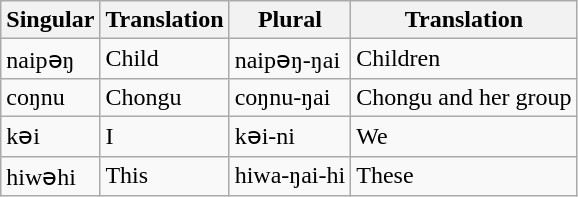<table class="wikitable">
<tr>
<th>Singular</th>
<th>Translation</th>
<th>Plural</th>
<th>Translation</th>
</tr>
<tr>
<td>naipəŋ</td>
<td>Child</td>
<td>naipəŋ-ŋai</td>
<td>Children</td>
</tr>
<tr>
<td>coŋnu</td>
<td>Chongu</td>
<td>coŋnu-ŋai</td>
<td>Chongu and her group</td>
</tr>
<tr>
<td>kəi</td>
<td>I</td>
<td>kəi-ni</td>
<td>We</td>
</tr>
<tr>
<td>hiwǝhi</td>
<td>This</td>
<td>hiwa-ŋai-hi</td>
<td>These</td>
</tr>
</table>
